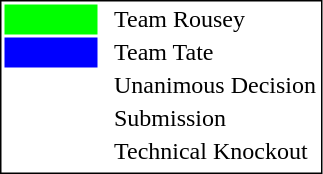<table style="border:1px solid black;" align=left>
<tr>
<td style="background:#00FF00; width:40px;"></td>
<td> </td>
<td>Team Rousey</td>
</tr>
<tr>
<td style="background:blue; width:40px;"></td>
<td> </td>
<td>Team Tate</td>
</tr>
<tr>
<td style="width:60px;"></td>
<td> </td>
<td>Unanimous Decision</td>
</tr>
<tr>
<td style="width:60px;"></td>
<td> </td>
<td>Submission</td>
</tr>
<tr>
<td style="width:60px;"></td>
<td> </td>
<td>Technical Knockout</td>
</tr>
<tr>
</tr>
</table>
